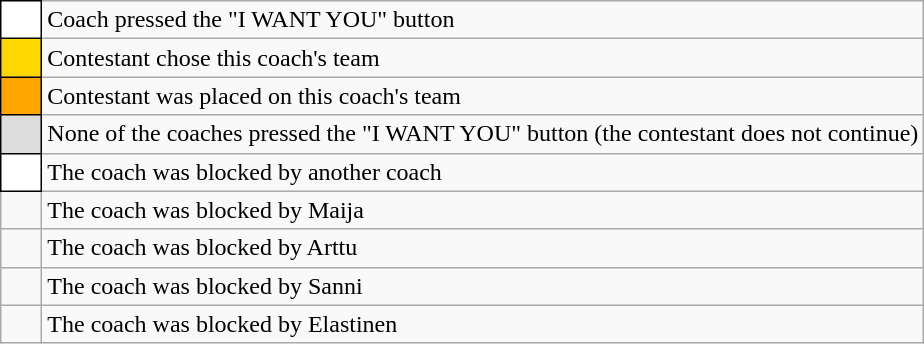<table class="wikitable">
<tr>
<td style="background:white; border: 1px solid black"> <strong></strong>  </td>
<td>Coach pressed the "I WANT YOU" button</td>
</tr>
<tr>
<td style="background:gold; border: 1px solid black">     </td>
<td>Contestant chose this coach's team</td>
</tr>
<tr>
<td style="background:orange; border: 1px solid black">    </td>
<td>Contestant was placed on this coach's team</td>
</tr>
<tr>
<td style="background:#DCDCDC; border: 1px solid black">    </td>
<td>None of the coaches pressed the "I WANT YOU" button (the contestant does not continue)</td>
</tr>
<tr>
<td style="background:white; border:1px solid black"> <strong></strong> </td>
<td>The coach was blocked by another coach</td>
</tr>
<tr>
<td></td>
<td> The coach was blocked by Maija</td>
</tr>
<tr>
<td></td>
<td> The coach was blocked by Arttu</td>
</tr>
<tr>
<td></td>
<td> The coach was blocked by Sanni</td>
</tr>
<tr>
<td></td>
<td> The coach was blocked by Elastinen</td>
</tr>
</table>
